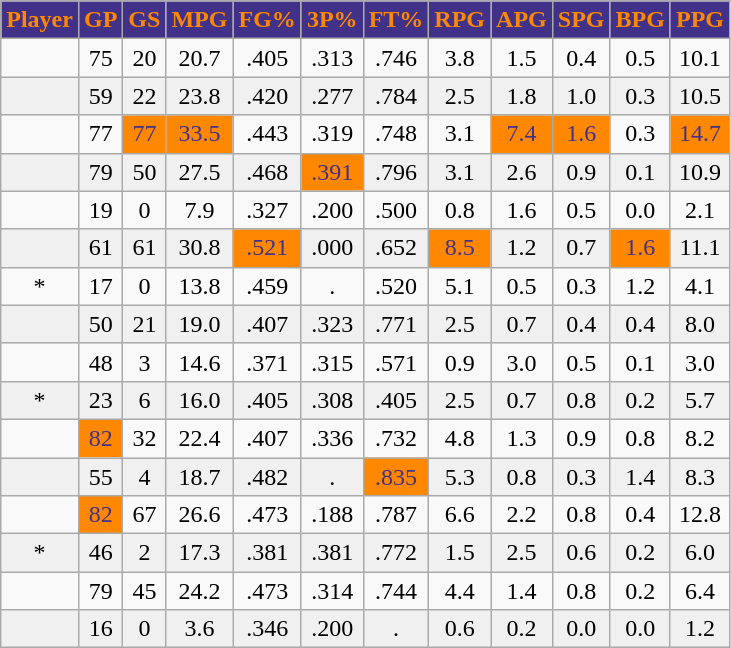<table class="wikitable sortable" style="text-align:right;">
<tr>
<th style="background:#423189; color:#FF8800">Player</th>
<th style="background:#423189; color:#FF8800">GP</th>
<th style="background:#423189; color:#FF8800">GS</th>
<th style="background:#423189; color:#FF8800">MPG</th>
<th style="background:#423189; color:#FF8800">FG%</th>
<th style="background:#423189; color:#FF8800">3P%</th>
<th style="background:#423189; color:#FF8800">FT%</th>
<th style="background:#423189; color:#FF8800">RPG</th>
<th style="background:#423189; color:#FF8800">APG</th>
<th style="background:#423189; color:#FF8800">SPG</th>
<th style="background:#423189; color:#FF8800">BPG</th>
<th style="background:#423189; color:#FF8800">PPG</th>
</tr>
<tr align="center" bgcolor="">
<td></td>
<td>75</td>
<td>20</td>
<td>20.7</td>
<td>.405</td>
<td>.313</td>
<td>.746</td>
<td>3.8</td>
<td>1.5</td>
<td>0.4</td>
<td>0.5</td>
<td>10.1</td>
</tr>
<tr align="center" bgcolor="#f0f0f0">
<td></td>
<td>59</td>
<td>22</td>
<td>23.8</td>
<td>.420</td>
<td>.277</td>
<td>.784</td>
<td>2.5</td>
<td>1.8</td>
<td>1.0</td>
<td>0.3</td>
<td>10.5</td>
</tr>
<tr align="center" bgcolor="">
<td></td>
<td>77</td>
<td style="background:#FF8800;color:#423189;">77</td>
<td style="background:#FF8800;color:#423189;">33.5</td>
<td>.443</td>
<td>.319</td>
<td>.748</td>
<td>3.1</td>
<td style="background:#FF8800;color:#423189;">7.4</td>
<td style="background:#FF8800;color:#423189;">1.6</td>
<td>0.3</td>
<td style="background:#FF8800;color:#423189;">14.7</td>
</tr>
<tr align="center" bgcolor="#f0f0f0">
<td></td>
<td>79</td>
<td>50</td>
<td>27.5</td>
<td>.468</td>
<td style="background:#FF8800;color:#423189;">.391</td>
<td>.796</td>
<td>3.1</td>
<td>2.6</td>
<td>0.9</td>
<td>0.1</td>
<td>10.9</td>
</tr>
<tr align="center" bgcolor="">
<td></td>
<td>19</td>
<td>0</td>
<td>7.9</td>
<td>.327</td>
<td>.200</td>
<td>.500</td>
<td>0.8</td>
<td>1.6</td>
<td>0.5</td>
<td>0.0</td>
<td>2.1</td>
</tr>
<tr align="center" bgcolor="#f0f0f0">
<td></td>
<td>61</td>
<td>61</td>
<td>30.8</td>
<td style="background:#FF8800;color:#423189;">.521</td>
<td>.000</td>
<td>.652</td>
<td style="background:#FF8800;color:#423189;">8.5</td>
<td>1.2</td>
<td>0.7</td>
<td style="background:#FF8800;color:#423189;">1.6</td>
<td>11.1</td>
</tr>
<tr align="center" bgcolor="">
<td>*</td>
<td>17</td>
<td>0</td>
<td>13.8</td>
<td>.459</td>
<td>.</td>
<td>.520</td>
<td>5.1</td>
<td>0.5</td>
<td>0.3</td>
<td>1.2</td>
<td>4.1</td>
</tr>
<tr align="center" bgcolor="#f0f0f0">
<td></td>
<td>50</td>
<td>21</td>
<td>19.0</td>
<td>.407</td>
<td>.323</td>
<td>.771</td>
<td>2.5</td>
<td>0.7</td>
<td>0.4</td>
<td>0.4</td>
<td>8.0</td>
</tr>
<tr align="center" bgcolor="">
<td></td>
<td>48</td>
<td>3</td>
<td>14.6</td>
<td>.371</td>
<td>.315</td>
<td>.571</td>
<td>0.9</td>
<td>3.0</td>
<td>0.5</td>
<td>0.1</td>
<td>3.0</td>
</tr>
<tr align="center" bgcolor="#f0f0f0">
<td>*</td>
<td>23</td>
<td>6</td>
<td>16.0</td>
<td>.405</td>
<td>.308</td>
<td>.405</td>
<td>2.5</td>
<td>0.7</td>
<td>0.8</td>
<td>0.2</td>
<td>5.7</td>
</tr>
<tr align="center" bgcolor="">
<td></td>
<td style="background:#FF8800;color:#423189;">82</td>
<td>32</td>
<td>22.4</td>
<td>.407</td>
<td>.336</td>
<td>.732</td>
<td>4.8</td>
<td>1.3</td>
<td>0.9</td>
<td>0.8</td>
<td>8.2</td>
</tr>
<tr align="center" bgcolor="#f0f0f0">
<td></td>
<td>55</td>
<td>4</td>
<td>18.7</td>
<td>.482</td>
<td>.</td>
<td style="background:#FF8800;color:#423189;">.835</td>
<td>5.3</td>
<td>0.8</td>
<td>0.3</td>
<td>1.4</td>
<td>8.3</td>
</tr>
<tr align="center" bgcolor="">
<td></td>
<td style="background:#FF8800;color:#423189;">82</td>
<td>67</td>
<td>26.6</td>
<td>.473</td>
<td>.188</td>
<td>.787</td>
<td>6.6</td>
<td>2.2</td>
<td>0.8</td>
<td>0.4</td>
<td>12.8</td>
</tr>
<tr align="center" bgcolor="#f0f0f0">
<td>*</td>
<td>46</td>
<td>2</td>
<td>17.3</td>
<td>.381</td>
<td>.381</td>
<td>.772</td>
<td>1.5</td>
<td>2.5</td>
<td>0.6</td>
<td>0.2</td>
<td>6.0</td>
</tr>
<tr align="center" bgcolor="">
<td></td>
<td>79</td>
<td>45</td>
<td>24.2</td>
<td>.473</td>
<td>.314</td>
<td>.744</td>
<td>4.4</td>
<td>1.4</td>
<td>0.8</td>
<td>0.2</td>
<td>6.4</td>
</tr>
<tr align="center" bgcolor="#f0f0f0">
<td></td>
<td>16</td>
<td>0</td>
<td>3.6</td>
<td>.346</td>
<td>.200</td>
<td>.</td>
<td>0.6</td>
<td>0.2</td>
<td>0.0</td>
<td>0.0</td>
<td>1.2</td>
</tr>
</table>
